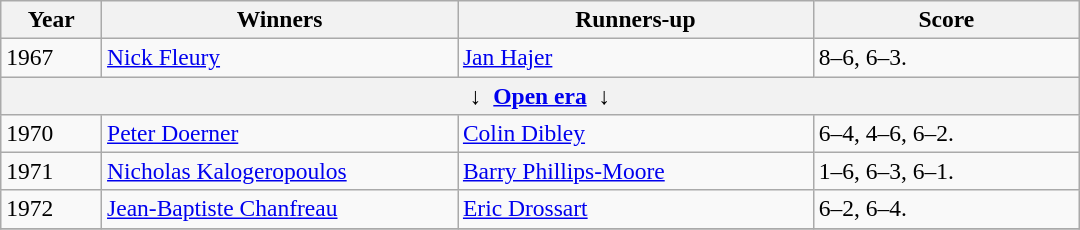<table class="wikitable" style="font-size:98%;">
<tr>
<th style="width:60px;">Year</th>
<th style="width:230px;">Winners</th>
<th style="width:230px;">Runners-up</th>
<th style="width:170px;">Score</th>
</tr>
<tr>
<td>1967</td>
<td>  <a href='#'>Nick Fleury</a></td>
<td>  <a href='#'>Jan Hajer</a></td>
<td>8–6, 6–3.</td>
</tr>
<tr>
<th colspan=4 align=center>↓  <a href='#'>Open era</a>  ↓</th>
</tr>
<tr>
<td>1970</td>
<td> <a href='#'>Peter Doerner</a></td>
<td> <a href='#'>Colin Dibley</a></td>
<td>6–4, 4–6, 6–2.</td>
</tr>
<tr>
<td>1971</td>
<td> <a href='#'>Nicholas Kalogeropoulos</a></td>
<td> <a href='#'>Barry Phillips-Moore</a></td>
<td>1–6, 6–3, 6–1.</td>
</tr>
<tr>
<td>1972</td>
<td> <a href='#'>Jean-Baptiste Chanfreau</a></td>
<td> <a href='#'>Eric Drossart</a></td>
<td>6–2, 6–4.</td>
</tr>
<tr>
</tr>
</table>
